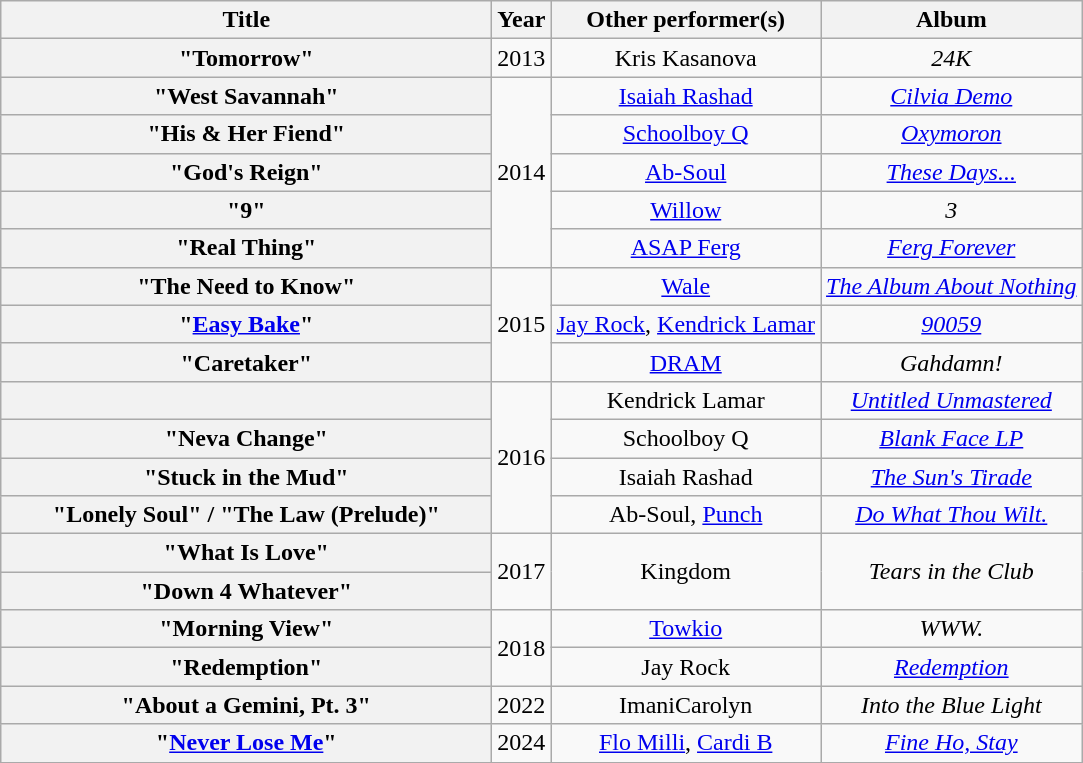<table class="wikitable plainrowheaders" style="text-align:center;">
<tr>
<th scope="col" style="width:20em;">Title</th>
<th scope="col">Year</th>
<th scope="col">Other performer(s)</th>
<th scope="col">Album</th>
</tr>
<tr>
<th scope="row">"Tomorrow"</th>
<td>2013</td>
<td>Kris Kasanova</td>
<td><em>24K</em></td>
</tr>
<tr>
<th scope="row">"West Savannah"</th>
<td rowspan="5">2014</td>
<td><a href='#'>Isaiah Rashad</a></td>
<td><em><a href='#'>Cilvia Demo</a></em></td>
</tr>
<tr>
<th scope="row">"His & Her Fiend"</th>
<td><a href='#'>Schoolboy Q</a></td>
<td><em><a href='#'>Oxymoron</a></em></td>
</tr>
<tr>
<th scope="row">"God's Reign"</th>
<td><a href='#'>Ab-Soul</a></td>
<td><em><a href='#'>These Days...</a></em></td>
</tr>
<tr>
<th scope="row">"9"</th>
<td><a href='#'>Willow</a></td>
<td><em>3</em></td>
</tr>
<tr>
<th scope="row">"Real Thing"</th>
<td><a href='#'>ASAP Ferg</a></td>
<td><em><a href='#'>Ferg Forever</a></em></td>
</tr>
<tr>
<th scope="row">"The Need to Know"</th>
<td rowspan="3">2015</td>
<td><a href='#'>Wale</a></td>
<td><em><a href='#'>The Album About Nothing</a></em></td>
</tr>
<tr>
<th scope="row">"<a href='#'>Easy Bake</a>"</th>
<td><a href='#'>Jay Rock</a>, <a href='#'>Kendrick Lamar</a></td>
<td><em><a href='#'>90059</a></em></td>
</tr>
<tr>
<th scope="row">"Caretaker"</th>
<td><a href='#'>DRAM</a></td>
<td><em>Gahdamn!</em></td>
</tr>
<tr>
<th scope="row"></th>
<td rowspan="4">2016</td>
<td>Kendrick Lamar</td>
<td><em><a href='#'>Untitled Unmastered</a></em></td>
</tr>
<tr>
<th scope="row">"Neva Change"</th>
<td>Schoolboy Q</td>
<td><em><a href='#'>Blank Face LP</a></em></td>
</tr>
<tr>
<th scope="row">"Stuck in the Mud"</th>
<td>Isaiah Rashad</td>
<td><em><a href='#'>The Sun's Tirade</a></em></td>
</tr>
<tr>
<th scope="row">"Lonely Soul" / "The Law (Prelude)"</th>
<td>Ab-Soul, <a href='#'>Punch</a></td>
<td><em><a href='#'>Do What Thou Wilt.</a></em></td>
</tr>
<tr>
<th scope="row">"What Is Love"</th>
<td rowspan="2">2017</td>
<td rowspan="2">Kingdom</td>
<td rowspan="2"><em>Tears in the Club</em></td>
</tr>
<tr>
<th scope="row">"Down 4 Whatever"</th>
</tr>
<tr>
<th scope="row">"Morning View"</th>
<td rowspan="2">2018</td>
<td><a href='#'>Towkio</a></td>
<td><em>WWW.</em></td>
</tr>
<tr>
<th scope="row">"Redemption"</th>
<td>Jay Rock</td>
<td><em><a href='#'>Redemption</a></em></td>
</tr>
<tr>
<th scope="row">"About a Gemini, Pt. 3"</th>
<td>2022</td>
<td>ImaniCarolyn</td>
<td><em>Into the Blue Light</em></td>
</tr>
<tr>
<th scope="row">"<a href='#'>Never Lose Me</a>"</th>
<td>2024</td>
<td><a href='#'>Flo Milli</a>, <a href='#'>Cardi B</a></td>
<td><em><a href='#'>Fine Ho, Stay</a></em></td>
</tr>
<tr>
</tr>
</table>
